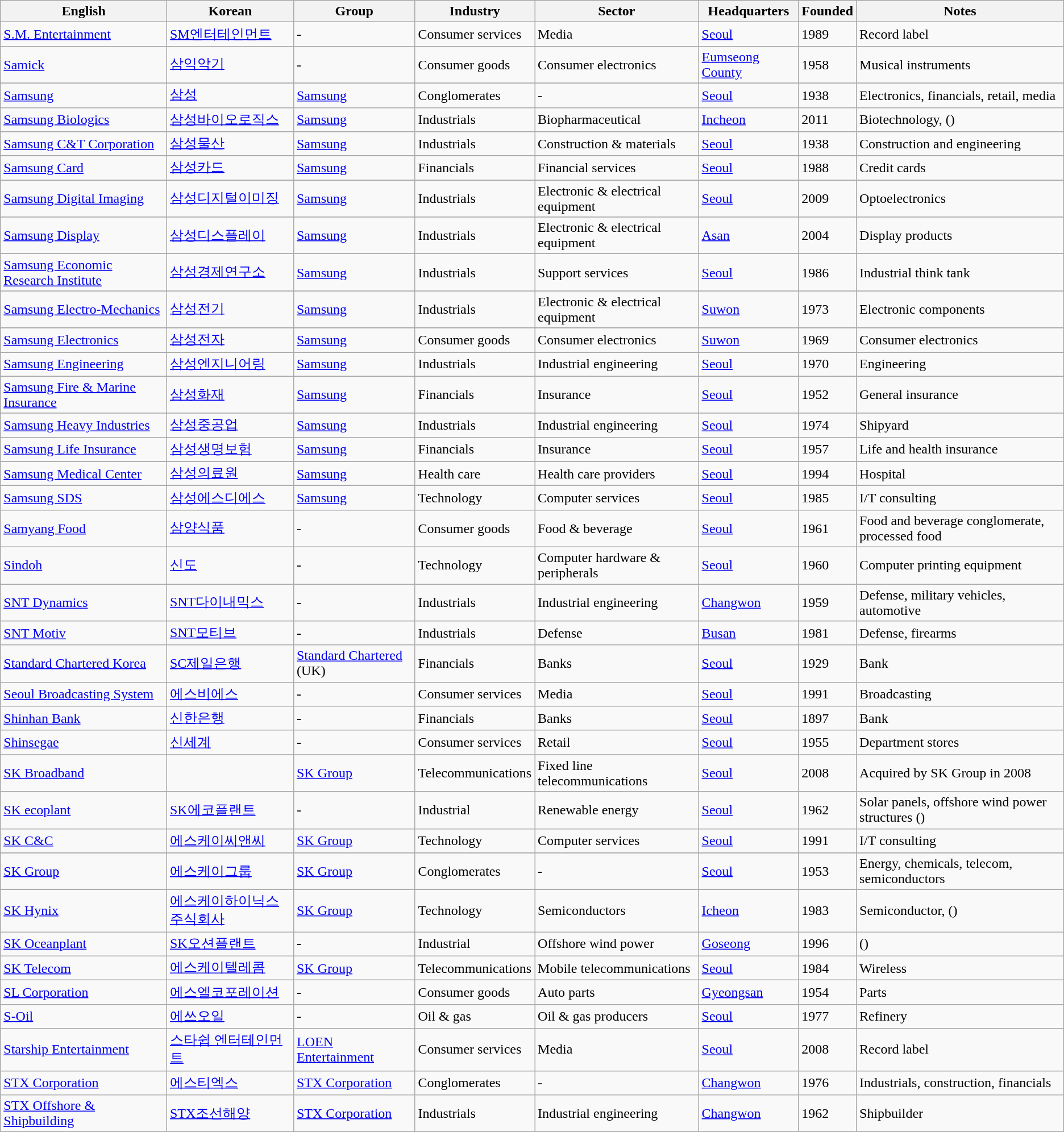<table class="wikitable sortable">
<tr>
<th>English</th>
<th>Korean</th>
<th>Group</th>
<th>Industry</th>
<th>Sector</th>
<th>Headquarters</th>
<th>Founded</th>
<th class="unsortable">Notes</th>
</tr>
<tr>
<td><a href='#'>S.M. Entertainment</a></td>
<td><a href='#'>SM엔터테인먼트</a></td>
<td>-</td>
<td>Consumer services</td>
<td>Media</td>
<td><a href='#'>Seoul</a></td>
<td>1989</td>
<td>Record label</td>
</tr>
<tr>
<td><a href='#'>Samick</a></td>
<td><a href='#'>삼익악기</a></td>
<td>-</td>
<td>Consumer goods</td>
<td>Consumer electronics</td>
<td><a href='#'>Eumseong County</a></td>
<td>1958</td>
<td>Musical instruments</td>
</tr>
<tr>
</tr>
<tr>
<td><a href='#'>Samsung</a></td>
<td><a href='#'>삼성</a></td>
<td><a href='#'>Samsung</a></td>
<td>Conglomerates</td>
<td>-</td>
<td><a href='#'>Seoul</a></td>
<td>1938</td>
<td>Electronics, financials, retail, media</td>
</tr>
<tr>
<td><a href='#'>Samsung Biologics</a></td>
<td><a href='#'>삼성바이오로직스</a></td>
<td><a href='#'>Samsung</a></td>
<td>Industrials</td>
<td>Biopharmaceutical</td>
<td><a href='#'>Incheon</a></td>
<td>2011</td>
<td>Biotechnology, ()</td>
</tr>
<tr>
<td><a href='#'>Samsung C&T Corporation</a></td>
<td><a href='#'>삼성물산</a></td>
<td><a href='#'>Samsung</a></td>
<td>Industrials</td>
<td>Construction & materials</td>
<td><a href='#'>Seoul</a></td>
<td>1938</td>
<td>Construction and engineering</td>
</tr>
<tr>
</tr>
<tr>
<td><a href='#'>Samsung Card</a></td>
<td><a href='#'>삼성카드</a></td>
<td><a href='#'>Samsung</a></td>
<td>Financials</td>
<td>Financial services</td>
<td><a href='#'>Seoul</a></td>
<td>1988</td>
<td>Credit cards</td>
</tr>
<tr>
</tr>
<tr>
<td><a href='#'>Samsung Digital Imaging</a></td>
<td><a href='#'>삼성디지털이미징</a></td>
<td><a href='#'>Samsung</a></td>
<td>Industrials</td>
<td>Electronic & electrical equipment</td>
<td><a href='#'>Seoul</a></td>
<td>2009</td>
<td>Optoelectronics</td>
</tr>
<tr>
</tr>
<tr>
<td><a href='#'>Samsung Display</a></td>
<td><a href='#'>삼성디스플레이</a></td>
<td><a href='#'>Samsung</a></td>
<td>Industrials</td>
<td>Electronic & electrical equipment</td>
<td><a href='#'>Asan</a></td>
<td>2004</td>
<td>Display products</td>
</tr>
<tr>
</tr>
<tr>
<td><a href='#'>Samsung Economic Research Institute</a></td>
<td><a href='#'>삼성경제연구소</a></td>
<td><a href='#'>Samsung</a></td>
<td>Industrials</td>
<td>Support services</td>
<td><a href='#'>Seoul</a></td>
<td>1986</td>
<td>Industrial think tank</td>
</tr>
<tr>
</tr>
<tr>
<td><a href='#'>Samsung Electro-Mechanics</a></td>
<td><a href='#'>삼성전기</a></td>
<td><a href='#'>Samsung</a></td>
<td>Industrials</td>
<td>Electronic & electrical equipment</td>
<td><a href='#'>Suwon</a></td>
<td>1973</td>
<td>Electronic components</td>
</tr>
<tr>
</tr>
<tr>
<td><a href='#'>Samsung Electronics</a></td>
<td><a href='#'>삼성전자</a></td>
<td><a href='#'>Samsung</a></td>
<td>Consumer goods</td>
<td>Consumer electronics</td>
<td><a href='#'>Suwon</a></td>
<td>1969</td>
<td>Consumer electronics</td>
</tr>
<tr>
</tr>
<tr>
<td><a href='#'>Samsung Engineering</a></td>
<td><a href='#'>삼성엔지니어링</a></td>
<td><a href='#'>Samsung</a></td>
<td>Industrials</td>
<td>Industrial engineering</td>
<td><a href='#'>Seoul</a></td>
<td>1970</td>
<td>Engineering</td>
</tr>
<tr>
</tr>
<tr>
<td><a href='#'>Samsung Fire & Marine Insurance</a></td>
<td><a href='#'>삼성화재</a></td>
<td><a href='#'>Samsung</a></td>
<td>Financials</td>
<td>Insurance</td>
<td><a href='#'>Seoul</a></td>
<td>1952</td>
<td>General insurance</td>
</tr>
<tr>
</tr>
<tr>
<td><a href='#'>Samsung Heavy Industries</a></td>
<td><a href='#'>삼성중공업</a></td>
<td><a href='#'>Samsung</a></td>
<td>Industrials</td>
<td>Industrial engineering</td>
<td><a href='#'>Seoul</a></td>
<td>1974</td>
<td>Shipyard</td>
</tr>
<tr>
</tr>
<tr>
<td><a href='#'>Samsung Life Insurance</a></td>
<td><a href='#'>삼성생명보험</a></td>
<td><a href='#'>Samsung</a></td>
<td>Financials</td>
<td>Insurance</td>
<td><a href='#'>Seoul</a></td>
<td>1957</td>
<td>Life and health insurance</td>
</tr>
<tr>
</tr>
<tr>
<td><a href='#'>Samsung Medical Center</a></td>
<td><a href='#'>삼성의료원</a></td>
<td><a href='#'>Samsung</a></td>
<td>Health care</td>
<td>Health care providers</td>
<td><a href='#'>Seoul</a></td>
<td>1994</td>
<td>Hospital</td>
</tr>
<tr>
</tr>
<tr>
<td><a href='#'>Samsung SDS</a></td>
<td><a href='#'>삼성에스디에스</a></td>
<td><a href='#'>Samsung</a></td>
<td>Technology</td>
<td>Computer services</td>
<td><a href='#'>Seoul</a></td>
<td>1985</td>
<td>I/T consulting</td>
</tr>
<tr>
<td><a href='#'>Samyang Food</a></td>
<td><a href='#'>삼양식품</a></td>
<td>-</td>
<td>Consumer goods</td>
<td>Food & beverage</td>
<td><a href='#'>Seoul</a></td>
<td>1961</td>
<td>Food and beverage conglomerate, processed food</td>
</tr>
<tr>
<td><a href='#'>Sindoh</a></td>
<td><a href='#'>신도</a></td>
<td>-</td>
<td>Technology</td>
<td>Computer hardware & peripherals</td>
<td><a href='#'>Seoul</a></td>
<td>1960</td>
<td>Computer printing equipment</td>
</tr>
<tr>
<td><a href='#'>SNT Dynamics</a></td>
<td><a href='#'>SNT다이내믹스</a></td>
<td>-</td>
<td>Industrials</td>
<td>Industrial engineering</td>
<td><a href='#'>Changwon</a></td>
<td>1959</td>
<td>Defense, military vehicles, automotive</td>
</tr>
<tr>
<td><a href='#'>SNT Motiv</a></td>
<td><a href='#'>SNT모티브</a></td>
<td>-</td>
<td>Industrials</td>
<td>Defense</td>
<td><a href='#'>Busan</a></td>
<td>1981</td>
<td>Defense, firearms</td>
</tr>
<tr>
<td><a href='#'>Standard Chartered Korea</a></td>
<td><a href='#'>SC제일은행</a></td>
<td><a href='#'>Standard Chartered</a> (UK)</td>
<td>Financials</td>
<td>Banks</td>
<td><a href='#'>Seoul</a></td>
<td>1929</td>
<td>Bank</td>
</tr>
<tr>
<td><a href='#'>Seoul Broadcasting System</a></td>
<td><a href='#'>에스비에스</a></td>
<td>-</td>
<td>Consumer services</td>
<td>Media</td>
<td><a href='#'>Seoul</a></td>
<td>1991</td>
<td>Broadcasting</td>
</tr>
<tr>
<td><a href='#'>Shinhan Bank</a></td>
<td><a href='#'>신한은행</a></td>
<td>-</td>
<td>Financials</td>
<td>Banks</td>
<td><a href='#'>Seoul</a></td>
<td>1897</td>
<td>Bank</td>
</tr>
<tr>
<td><a href='#'>Shinsegae</a></td>
<td><a href='#'>신세계</a></td>
<td>-</td>
<td>Consumer services</td>
<td>Retail</td>
<td><a href='#'>Seoul</a></td>
<td>1955</td>
<td>Department stores</td>
</tr>
<tr>
</tr>
<tr>
<td><a href='#'>SK Broadband</a></td>
<td></td>
<td><a href='#'>SK Group</a></td>
<td>Telecommunications</td>
<td>Fixed line telecommunications</td>
<td><a href='#'>Seoul</a></td>
<td>2008</td>
<td>Acquired by SK Group in 2008</td>
</tr>
<tr>
<td><a href='#'>SK ecoplant</a></td>
<td><a href='#'>SK에코플랜트</a></td>
<td>-</td>
<td>Industrial</td>
<td>Renewable energy</td>
<td><a href='#'>Seoul</a></td>
<td>1962</td>
<td>Solar panels, offshore wind power structures ()</td>
</tr>
<tr>
<td><a href='#'>SK C&C</a></td>
<td><a href='#'>에스케이씨앤씨</a></td>
<td><a href='#'>SK Group</a></td>
<td>Technology</td>
<td>Computer services</td>
<td><a href='#'>Seoul</a></td>
<td>1991</td>
<td>I/T consulting</td>
</tr>
<tr>
</tr>
<tr>
<td><a href='#'>SK Group</a></td>
<td><a href='#'>에스케이그룹</a></td>
<td><a href='#'>SK Group</a></td>
<td>Conglomerates</td>
<td>-</td>
<td><a href='#'>Seoul</a></td>
<td>1953</td>
<td>Energy, chemicals, telecom, semiconductors</td>
</tr>
<tr>
</tr>
<tr>
<td><a href='#'>SK Hynix</a></td>
<td><a href='#'>에스케이하이닉스 주식회사</a></td>
<td><a href='#'>SK Group</a></td>
<td>Technology</td>
<td>Semiconductors</td>
<td><a href='#'>Icheon</a></td>
<td>1983</td>
<td>Semiconductor, ()</td>
</tr>
<tr>
<td><a href='#'>SK Oceanplant</a></td>
<td><a href='#'>SK오션플랜트</a></td>
<td>-</td>
<td>Industrial</td>
<td>Offshore wind power</td>
<td><a href='#'>Goseong</a></td>
<td>1996</td>
<td>()</td>
</tr>
<tr>
<td><a href='#'>SK Telecom</a></td>
<td><a href='#'>에스케이텔레콤</a></td>
<td><a href='#'>SK Group</a></td>
<td>Telecommunications</td>
<td>Mobile telecommunications</td>
<td><a href='#'>Seoul</a></td>
<td>1984</td>
<td>Wireless</td>
</tr>
<tr>
<td><a href='#'>SL Corporation</a></td>
<td><a href='#'>에스엘코포레이션</a></td>
<td>-</td>
<td>Consumer goods</td>
<td>Auto parts</td>
<td><a href='#'>Gyeongsan</a></td>
<td>1954</td>
<td>Parts</td>
</tr>
<tr>
<td><a href='#'>S-Oil</a></td>
<td><a href='#'>에쓰오일</a></td>
<td>-</td>
<td>Oil & gas</td>
<td>Oil & gas producers</td>
<td><a href='#'>Seoul</a></td>
<td>1977</td>
<td>Refinery</td>
</tr>
<tr>
<td><a href='#'>Starship Entertainment</a></td>
<td><a href='#'>스타쉽 엔터테인먼트</a></td>
<td><a href='#'>LOEN Entertainment</a></td>
<td>Consumer services</td>
<td>Media</td>
<td><a href='#'>Seoul</a></td>
<td>2008</td>
<td>Record label</td>
</tr>
<tr>
<td><a href='#'>STX Corporation</a></td>
<td><a href='#'>에스티엑스</a></td>
<td><a href='#'>STX Corporation</a></td>
<td>Conglomerates</td>
<td>-</td>
<td><a href='#'>Changwon</a></td>
<td>1976</td>
<td>Industrials, construction, financials</td>
</tr>
<tr>
<td><a href='#'>STX Offshore & Shipbuilding</a></td>
<td><a href='#'>STX조선해양</a></td>
<td><a href='#'>STX Corporation</a></td>
<td>Industrials</td>
<td>Industrial engineering</td>
<td><a href='#'>Changwon</a></td>
<td>1962</td>
<td>Shipbuilder</td>
</tr>
</table>
